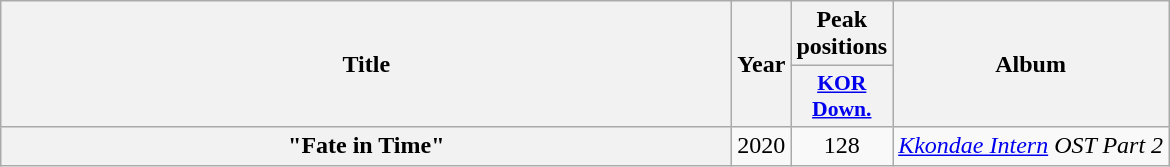<table class="wikitable plainrowheaders" style="text-align:center;">
<tr>
<th scope="col" rowspan="2" style="width:30em;">Title</th>
<th scope="col" rowspan="2">Year</th>
<th scope="col">Peak positions</th>
<th scope="col" rowspan="2">Album</th>
</tr>
<tr>
<th scope="col" style="width:3em;font-size:90%;"><a href='#'>KOR Down.</a><br></th>
</tr>
<tr>
<th scope="row">"Fate in Time"</th>
<td>2020</td>
<td>128</td>
<td><em><a href='#'>Kkondae Intern</a> OST Part 2</em></td>
</tr>
</table>
